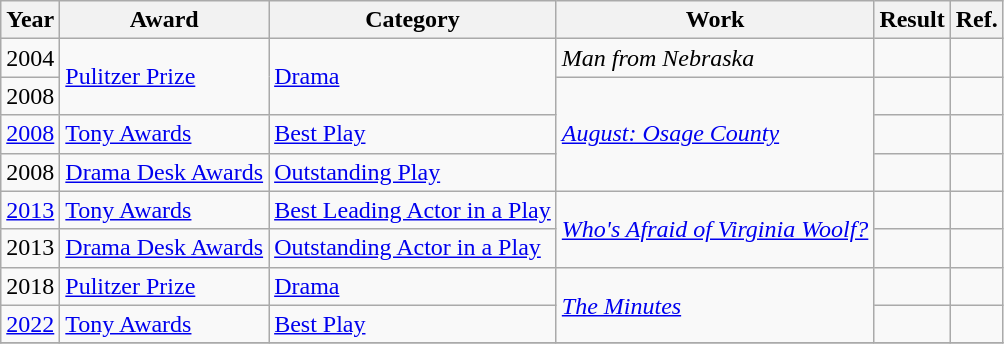<table class = "wikitable">
<tr>
<th>Year</th>
<th>Award</th>
<th>Category</th>
<th>Work</th>
<th>Result</th>
<th>Ref.</th>
</tr>
<tr>
<td>2004</td>
<td rowspan=2><a href='#'>Pulitzer Prize</a></td>
<td rowspan=2><a href='#'>Drama</a></td>
<td><em>Man from Nebraska</em></td>
<td></td>
<td></td>
</tr>
<tr>
<td>2008</td>
<td rowspan=3><em><a href='#'>August: Osage County</a></em></td>
<td></td>
<td></td>
</tr>
<tr>
<td><a href='#'>2008</a></td>
<td><a href='#'>Tony Awards</a></td>
<td><a href='#'>Best Play</a></td>
<td></td>
<td></td>
</tr>
<tr>
<td>2008</td>
<td><a href='#'>Drama Desk Awards</a></td>
<td><a href='#'>Outstanding Play</a></td>
<td></td>
<td></td>
</tr>
<tr>
<td><a href='#'>2013</a></td>
<td><a href='#'>Tony Awards</a></td>
<td><a href='#'>Best Leading Actor in a Play</a></td>
<td rowspan=2><em><a href='#'>Who's Afraid of Virginia Woolf?</a></em></td>
<td></td>
<td></td>
</tr>
<tr>
<td>2013</td>
<td><a href='#'>Drama Desk Awards</a></td>
<td><a href='#'>Outstanding Actor in a Play</a></td>
<td></td>
<td></td>
</tr>
<tr>
<td>2018</td>
<td><a href='#'>Pulitzer Prize</a></td>
<td><a href='#'>Drama</a></td>
<td rowspan=2><em><a href='#'>The Minutes</a></em></td>
<td></td>
<td></td>
</tr>
<tr>
<td><a href='#'>2022</a></td>
<td><a href='#'>Tony Awards</a></td>
<td><a href='#'>Best Play</a></td>
<td></td>
<td></td>
</tr>
<tr>
</tr>
</table>
